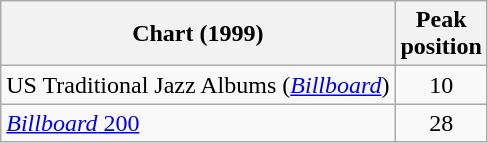<table class=wikitable>
<tr>
<th>Chart (1999)</th>
<th>Peak<br>position</th>
</tr>
<tr>
<td>US Traditional Jazz Albums (<em><a href='#'>Billboard</a></em>)</td>
<td align=center>10</td>
</tr>
<tr>
<td><a href='#'><em>Billboard</em> 200</a></td>
<td align=center>28</td>
</tr>
</table>
